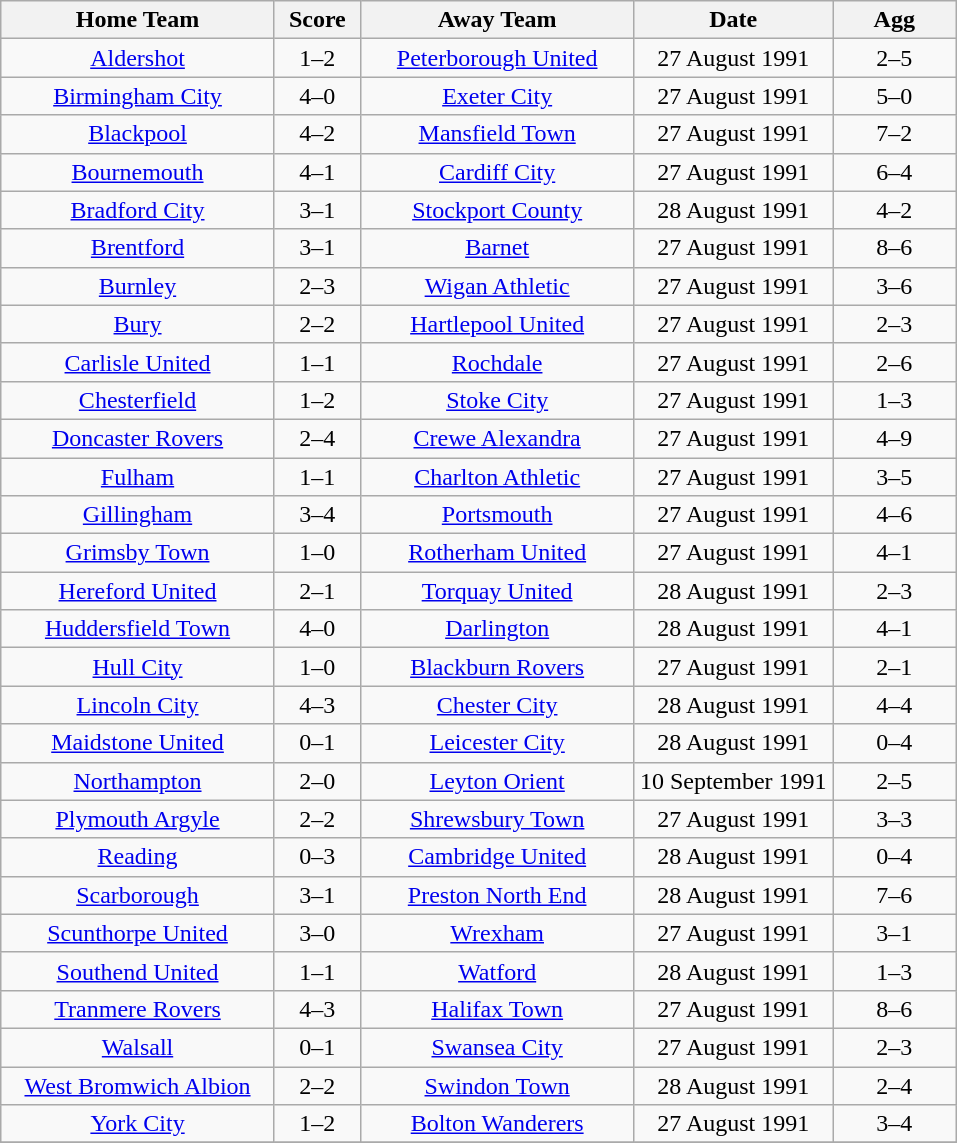<table class="wikitable" style="text-align:center;">
<tr>
<th width=175>Home Team</th>
<th width=50>Score</th>
<th width=175>Away Team</th>
<th width= 125>Date</th>
<th width= 75>Agg</th>
</tr>
<tr>
<td><a href='#'>Aldershot</a></td>
<td>1–2</td>
<td><a href='#'>Peterborough United</a></td>
<td>27 August 1991</td>
<td>2–5</td>
</tr>
<tr>
<td><a href='#'>Birmingham City</a></td>
<td>4–0</td>
<td><a href='#'>Exeter City</a></td>
<td>27 August 1991</td>
<td>5–0</td>
</tr>
<tr>
<td><a href='#'>Blackpool</a></td>
<td>4–2</td>
<td><a href='#'>Mansfield Town</a></td>
<td>27 August 1991</td>
<td>7–2</td>
</tr>
<tr>
<td><a href='#'>Bournemouth</a></td>
<td>4–1</td>
<td><a href='#'>Cardiff City</a></td>
<td>27 August 1991</td>
<td>6–4</td>
</tr>
<tr>
<td><a href='#'>Bradford City</a></td>
<td>3–1</td>
<td><a href='#'>Stockport County</a></td>
<td>28 August 1991</td>
<td>4–2</td>
</tr>
<tr>
<td><a href='#'>Brentford</a></td>
<td>3–1</td>
<td><a href='#'>Barnet</a></td>
<td>27 August 1991</td>
<td>8–6</td>
</tr>
<tr>
<td><a href='#'>Burnley</a></td>
<td>2–3</td>
<td><a href='#'>Wigan Athletic</a></td>
<td>27 August 1991</td>
<td>3–6</td>
</tr>
<tr>
<td><a href='#'>Bury</a></td>
<td>2–2</td>
<td><a href='#'>Hartlepool United</a></td>
<td>27 August 1991</td>
<td>2–3</td>
</tr>
<tr>
<td><a href='#'>Carlisle United</a></td>
<td>1–1</td>
<td><a href='#'>Rochdale</a></td>
<td>27 August 1991</td>
<td>2–6</td>
</tr>
<tr>
<td><a href='#'>Chesterfield</a></td>
<td>1–2</td>
<td><a href='#'>Stoke City</a></td>
<td>27 August 1991</td>
<td>1–3</td>
</tr>
<tr>
<td><a href='#'>Doncaster Rovers</a></td>
<td>2–4</td>
<td><a href='#'>Crewe Alexandra</a></td>
<td>27 August 1991</td>
<td>4–9</td>
</tr>
<tr>
<td><a href='#'>Fulham</a></td>
<td>1–1</td>
<td><a href='#'>Charlton Athletic</a></td>
<td>27 August 1991</td>
<td>3–5</td>
</tr>
<tr>
<td><a href='#'>Gillingham</a></td>
<td>3–4</td>
<td><a href='#'>Portsmouth</a></td>
<td>27 August 1991</td>
<td>4–6</td>
</tr>
<tr>
<td><a href='#'>Grimsby Town</a></td>
<td>1–0</td>
<td><a href='#'>Rotherham United</a></td>
<td>27 August 1991</td>
<td>4–1</td>
</tr>
<tr>
<td><a href='#'>Hereford United</a></td>
<td>2–1</td>
<td><a href='#'>Torquay United</a></td>
<td>28 August 1991</td>
<td>2–3</td>
</tr>
<tr>
<td><a href='#'>Huddersfield Town</a></td>
<td>4–0</td>
<td><a href='#'>Darlington</a></td>
<td>28 August 1991</td>
<td>4–1</td>
</tr>
<tr>
<td><a href='#'>Hull City</a></td>
<td>1–0</td>
<td><a href='#'>Blackburn Rovers</a></td>
<td>27 August 1991</td>
<td>2–1</td>
</tr>
<tr>
<td><a href='#'>Lincoln City</a></td>
<td>4–3</td>
<td><a href='#'>Chester City</a></td>
<td>28 August 1991</td>
<td>4–4</td>
</tr>
<tr>
<td><a href='#'>Maidstone United</a></td>
<td>0–1</td>
<td><a href='#'>Leicester City</a></td>
<td>28 August 1991</td>
<td>0–4</td>
</tr>
<tr>
<td><a href='#'>Northampton</a></td>
<td>2–0</td>
<td><a href='#'>Leyton Orient</a></td>
<td>10 September 1991</td>
<td>2–5</td>
</tr>
<tr>
<td><a href='#'>Plymouth Argyle</a></td>
<td>2–2</td>
<td><a href='#'>Shrewsbury Town</a></td>
<td>27 August 1991</td>
<td>3–3</td>
</tr>
<tr>
<td><a href='#'>Reading</a></td>
<td>0–3</td>
<td><a href='#'>Cambridge United</a></td>
<td>28 August 1991</td>
<td>0–4</td>
</tr>
<tr>
<td><a href='#'>Scarborough</a></td>
<td>3–1</td>
<td><a href='#'>Preston North End</a></td>
<td>28 August 1991</td>
<td>7–6</td>
</tr>
<tr>
<td><a href='#'>Scunthorpe United</a></td>
<td>3–0</td>
<td><a href='#'>Wrexham</a></td>
<td>27 August 1991</td>
<td>3–1</td>
</tr>
<tr>
<td><a href='#'>Southend United</a></td>
<td>1–1</td>
<td><a href='#'>Watford</a></td>
<td>28 August 1991</td>
<td>1–3</td>
</tr>
<tr>
<td><a href='#'>Tranmere Rovers</a></td>
<td>4–3</td>
<td><a href='#'>Halifax Town</a></td>
<td>27 August 1991</td>
<td>8–6</td>
</tr>
<tr>
<td><a href='#'>Walsall</a></td>
<td>0–1</td>
<td><a href='#'>Swansea City</a></td>
<td>27 August 1991</td>
<td>2–3</td>
</tr>
<tr>
<td><a href='#'>West Bromwich Albion</a></td>
<td>2–2</td>
<td><a href='#'>Swindon Town</a></td>
<td>28 August 1991</td>
<td>2–4</td>
</tr>
<tr>
<td><a href='#'>York City</a></td>
<td>1–2</td>
<td><a href='#'>Bolton Wanderers</a></td>
<td>27 August 1991</td>
<td>3–4</td>
</tr>
<tr>
</tr>
</table>
